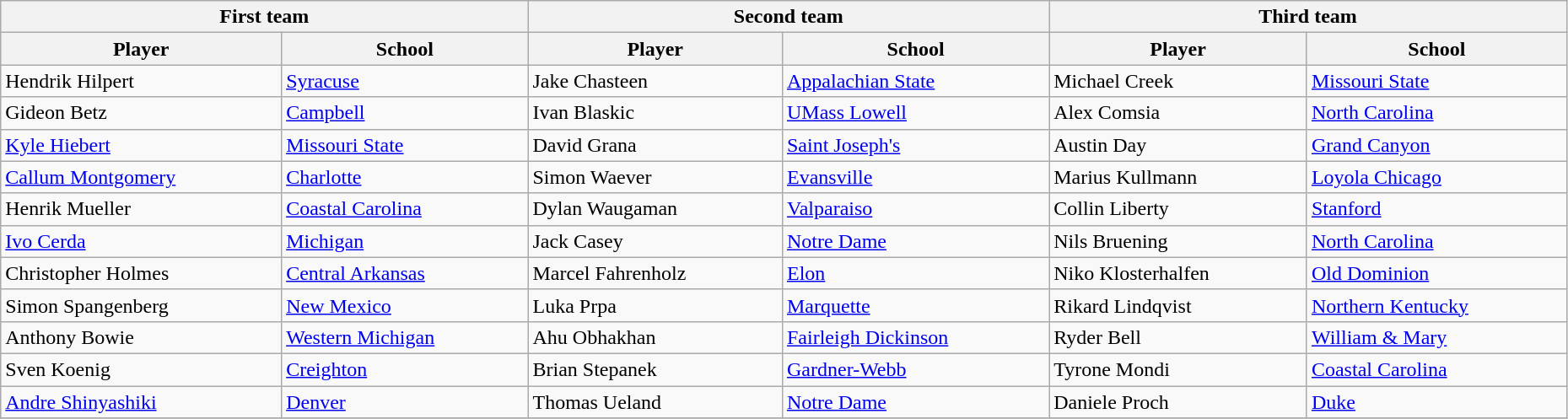<table class="wikitable" style="width:98%;">
<tr>
<th colspan="2">First team</th>
<th colspan="2">Second team</th>
<th colspan="2">Third team</th>
</tr>
<tr>
<th>Player</th>
<th>School</th>
<th>Player</th>
<th>School</th>
<th>Player</th>
<th>School</th>
</tr>
<tr>
<td>Hendrik Hilpert</td>
<td><a href='#'>Syracuse</a></td>
<td>Jake Chasteen</td>
<td><a href='#'>Appalachian State</a></td>
<td>Michael Creek</td>
<td><a href='#'>Missouri State</a></td>
</tr>
<tr>
<td>Gideon Betz</td>
<td><a href='#'>Campbell</a></td>
<td>Ivan Blaskic</td>
<td><a href='#'>UMass Lowell</a></td>
<td>Alex Comsia</td>
<td><a href='#'>North Carolina</a></td>
</tr>
<tr>
<td><a href='#'>Kyle Hiebert</a></td>
<td><a href='#'>Missouri State</a></td>
<td>David Grana</td>
<td><a href='#'>Saint Joseph's</a></td>
<td>Austin Day</td>
<td><a href='#'>Grand Canyon</a></td>
</tr>
<tr>
<td><a href='#'>Callum Montgomery</a></td>
<td><a href='#'>Charlotte</a></td>
<td>Simon Waever</td>
<td><a href='#'>Evansville</a></td>
<td>Marius Kullmann</td>
<td><a href='#'>Loyola Chicago</a></td>
</tr>
<tr>
<td>Henrik Mueller</td>
<td><a href='#'>Coastal Carolina</a></td>
<td>Dylan Waugaman</td>
<td><a href='#'>Valparaiso</a></td>
<td>Collin Liberty</td>
<td><a href='#'>Stanford</a></td>
</tr>
<tr>
<td><a href='#'>Ivo Cerda</a></td>
<td><a href='#'>Michigan</a></td>
<td>Jack Casey</td>
<td><a href='#'>Notre Dame</a></td>
<td>Nils Bruening</td>
<td><a href='#'>North Carolina</a></td>
</tr>
<tr>
<td>Christopher Holmes</td>
<td><a href='#'>Central Arkansas</a></td>
<td>Marcel Fahrenholz</td>
<td><a href='#'>Elon</a></td>
<td>Niko Klosterhalfen</td>
<td><a href='#'>Old Dominion</a></td>
</tr>
<tr>
<td>Simon Spangenberg</td>
<td><a href='#'>New Mexico</a></td>
<td>Luka Prpa</td>
<td><a href='#'>Marquette</a></td>
<td>Rikard Lindqvist</td>
<td><a href='#'>Northern Kentucky</a></td>
</tr>
<tr>
<td>Anthony Bowie</td>
<td><a href='#'>Western Michigan</a></td>
<td>Ahu Obhakhan</td>
<td><a href='#'>Fairleigh Dickinson</a></td>
<td>Ryder Bell</td>
<td><a href='#'>William & Mary</a></td>
</tr>
<tr>
<td>Sven Koenig</td>
<td><a href='#'>Creighton</a></td>
<td>Brian Stepanek</td>
<td><a href='#'>Gardner-Webb</a></td>
<td>Tyrone Mondi</td>
<td><a href='#'>Coastal Carolina</a></td>
</tr>
<tr>
<td><a href='#'>Andre Shinyashiki</a></td>
<td><a href='#'>Denver</a></td>
<td>Thomas Ueland</td>
<td><a href='#'>Notre Dame</a></td>
<td>Daniele Proch</td>
<td><a href='#'>Duke</a></td>
</tr>
<tr>
</tr>
</table>
